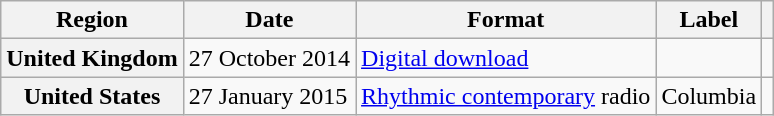<table class="wikitable plainrowheaders">
<tr>
<th scope="col">Region</th>
<th scope="col">Date</th>
<th scope="col">Format</th>
<th scope="col">Label</th>
<th scope="col"></th>
</tr>
<tr>
<th scope="row">United Kingdom</th>
<td>27 October 2014</td>
<td><a href='#'>Digital download</a> </td>
<td></td>
<td align="center"></td>
</tr>
<tr>
<th scope="row">United States</th>
<td>27 January 2015</td>
<td><a href='#'>Rhythmic contemporary</a> radio</td>
<td>Columbia</td>
<td align="center"></td>
</tr>
</table>
